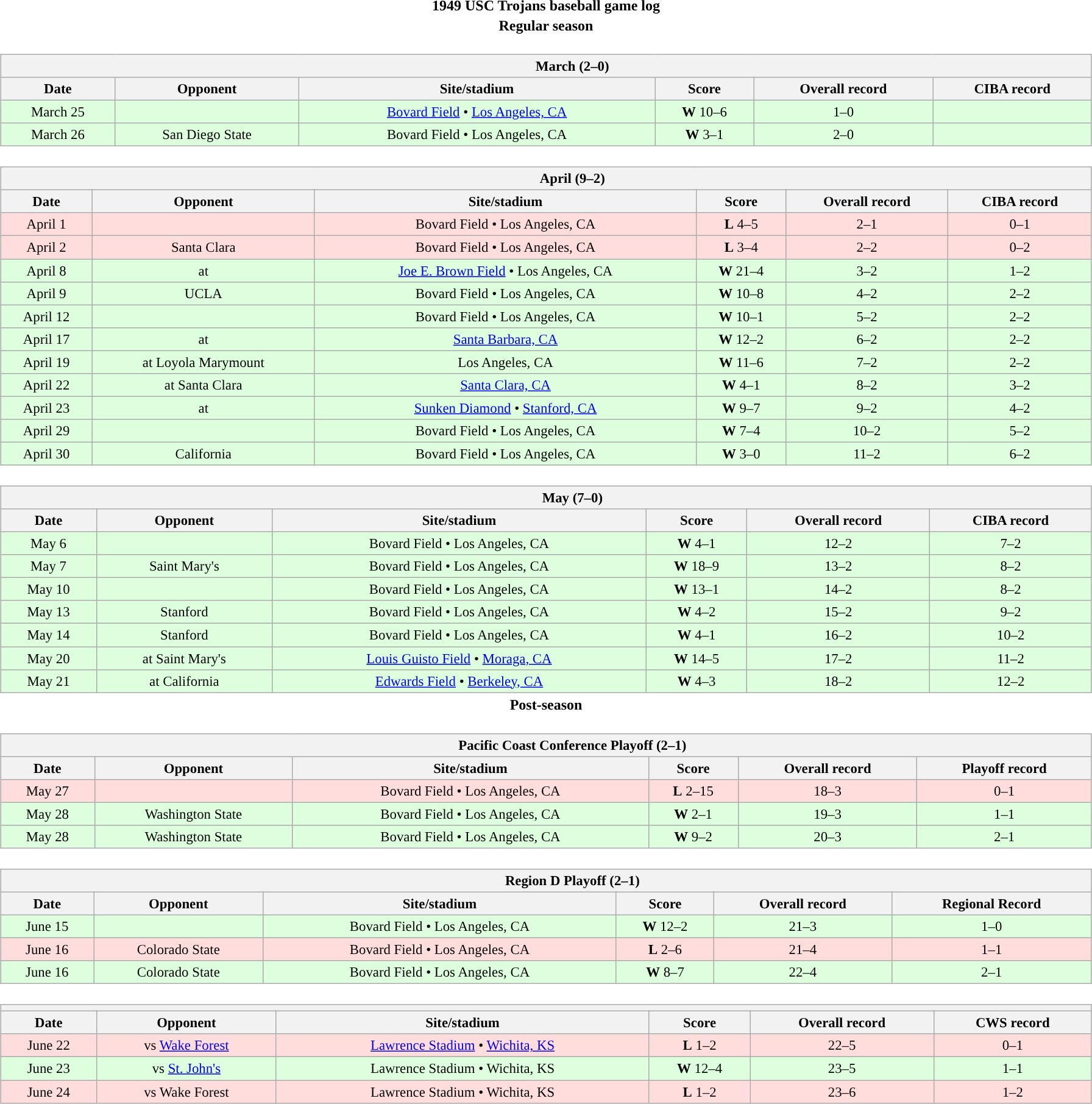<table class="toccolours" width=95% style="clear:both; margin:1.5em auto; text-align:center;">
<tr>
<th colspan=2>1949 USC Trojans baseball game log</th>
</tr>
<tr>
<th colspan=2>Regular season</th>
</tr>
<tr valign="top">
<td><br><table class="wikitable collapsible collapsed" style="margin:auto; width:100%; text-align:center; font-size:95%">
<tr>
<th colspan=12 style="padding-left:4em;">March (2–0)</th>
</tr>
<tr>
<th>Date</th>
<th>Opponent</th>
<th>Site/stadium</th>
<th>Score</th>
<th>Overall record</th>
<th>CIBA record</th>
</tr>
<tr bgcolor=ddffdd>
<td>March 25</td>
<td></td>
<td><a href='#'>Bovard Field</a> • <a href='#'>Los Angeles, CA</a></td>
<td><strong>W</strong> 10–6</td>
<td>1–0</td>
<td></td>
</tr>
<tr bgcolor=ddffdd>
<td>March 26</td>
<td>San Diego State</td>
<td>Bovard Field • Los Angeles, CA</td>
<td><strong>W</strong> 3–1</td>
<td>2–0</td>
<td></td>
</tr>
</table>
</td>
</tr>
<tr>
<td><br><table class="wikitable collapsible collapsed" style="margin:auto; width:100%; text-align:center; font-size:95%">
<tr>
<th colspan=12 style="padding-left:4em;">April (9–2)</th>
</tr>
<tr>
<th>Date</th>
<th>Opponent</th>
<th>Site/stadium</th>
<th>Score</th>
<th>Overall record</th>
<th>CIBA record</th>
</tr>
<tr bgcolor=ffdddd>
<td>April 1</td>
<td></td>
<td>Bovard Field • Los Angeles, CA</td>
<td><strong>L</strong> 4–5</td>
<td>2–1</td>
<td>0–1</td>
</tr>
<tr bgcolor=ffdddd>
<td>April 2</td>
<td>Santa Clara</td>
<td>Bovard Field • Los Angeles, CA</td>
<td><strong>L</strong> 3–4</td>
<td>2–2</td>
<td>0–2</td>
</tr>
<tr bgcolor=ddffdd>
<td>April 8</td>
<td>at </td>
<td><a href='#'>Joe E. Brown Field</a> • Los Angeles, CA</td>
<td><strong>W</strong> 21–4</td>
<td>3–2</td>
<td>1–2</td>
</tr>
<tr bgcolor=ddffdd>
<td>April 9</td>
<td>UCLA</td>
<td>Bovard Field • Los Angeles, CA</td>
<td><strong>W</strong> 10–8</td>
<td>4–2</td>
<td>2–2</td>
</tr>
<tr bgcolor=ddffdd>
<td>April 12</td>
<td></td>
<td>Bovard Field • Los Angeles, CA</td>
<td><strong>W</strong> 10–1</td>
<td>5–2</td>
<td>2–2</td>
</tr>
<tr bgcolor=ddffdd>
<td>April 17</td>
<td>at </td>
<td><a href='#'>Santa Barbara, CA</a></td>
<td><strong>W</strong> 12–2</td>
<td>6–2</td>
<td>2–2</td>
</tr>
<tr bgcolor=ddffdd>
<td>April 19</td>
<td>at Loyola Marymount</td>
<td>Los Angeles, CA</td>
<td><strong>W</strong> 11–6</td>
<td>7–2</td>
<td>2–2</td>
</tr>
<tr bgcolor=ddffdd>
<td>April 22</td>
<td>at Santa Clara</td>
<td><a href='#'>Santa Clara, CA</a></td>
<td><strong>W</strong> 4–1</td>
<td>8–2</td>
<td>3–2</td>
</tr>
<tr bgcolor=ddffdd>
<td>April 23</td>
<td>at </td>
<td><a href='#'>Sunken Diamond</a> • <a href='#'>Stanford, CA</a></td>
<td><strong>W</strong> 9–7</td>
<td>9–2</td>
<td>4–2</td>
</tr>
<tr bgcolor=ddffdd>
<td>April 29</td>
<td></td>
<td>Bovard Field • Los Angeles, CA</td>
<td><strong>W</strong> 7–4</td>
<td>10–2</td>
<td>5–2</td>
</tr>
<tr bgcolor=ddffdd>
<td>April 30</td>
<td>California</td>
<td>Bovard Field • Los Angeles, CA</td>
<td><strong>W</strong> 3–0</td>
<td>11–2</td>
<td>6–2</td>
</tr>
</table>
</td>
</tr>
<tr>
<td><br><table class="wikitable collapsible collapsed" style="margin:auto; width:100%; text-align:center; font-size:95%">
<tr>
<th colspan=12 style="padding-left:4em;">May (7–0)</th>
</tr>
<tr>
<th>Date</th>
<th>Opponent</th>
<th>Site/stadium</th>
<th>Score</th>
<th>Overall record</th>
<th>CIBA record</th>
</tr>
<tr bgcolor=ddffdd>
<td>May 6</td>
<td></td>
<td>Bovard Field • Los Angeles, CA</td>
<td><strong>W</strong> 4–1</td>
<td>12–2</td>
<td>7–2</td>
</tr>
<tr bgcolor=ddffdd>
<td>May 7</td>
<td>Saint Mary's</td>
<td>Bovard Field • Los Angeles, CA</td>
<td><strong>W</strong> 18–9</td>
<td>13–2</td>
<td>8–2</td>
</tr>
<tr bgcolor=ddffdd>
<td>May 10</td>
<td></td>
<td>Bovard Field • Los Angeles, CA</td>
<td><strong>W</strong> 13–1</td>
<td>14–2</td>
<td>8–2</td>
</tr>
<tr bgcolor=ddffdd>
<td>May 13</td>
<td>Stanford</td>
<td>Bovard Field • Los Angeles, CA</td>
<td><strong>W</strong> 4–2</td>
<td>15–2</td>
<td>9–2</td>
</tr>
<tr bgcolor=ddffdd>
<td>May 14</td>
<td>Stanford</td>
<td>Bovard Field • Los Angeles, CA</td>
<td><strong>W</strong> 4–1</td>
<td>16–2</td>
<td>10–2</td>
</tr>
<tr bgcolor=ddffdd>
<td>May 20</td>
<td>at Saint Mary's</td>
<td><a href='#'>Louis Guisto Field</a> • <a href='#'>Moraga, CA</a></td>
<td><strong>W</strong> 14–5</td>
<td>17–2</td>
<td>11–2</td>
</tr>
<tr bgcolor=ddffdd>
<td>May 21</td>
<td>at California</td>
<td><a href='#'>Edwards Field</a> • <a href='#'>Berkeley, CA</a></td>
<td><strong>W</strong> 4–3</td>
<td>18–2</td>
<td>12–2</td>
</tr>
</table>
</td>
</tr>
<tr>
<th colspan=2>Post-season</th>
</tr>
<tr>
<td><br><table class="wikitable collapsible collapsed" style="margin:auto; width:100%; text-align:center; font-size:95%">
<tr>
<th colspan=12 style="padding-left:4em;">Pacific Coast Conference Playoff (2–1)</th>
</tr>
<tr>
<th>Date</th>
<th>Opponent</th>
<th>Site/stadium</th>
<th>Score</th>
<th>Overall record</th>
<th>Playoff record</th>
</tr>
<tr bgcolor=ffdddd>
<td>May 27</td>
<td></td>
<td>Bovard Field • Los Angeles, CA</td>
<td><strong>L</strong> 2–15</td>
<td>18–3</td>
<td>0–1</td>
</tr>
<tr bgcolor=ddffdd>
<td>May 28</td>
<td>Washington State</td>
<td>Bovard Field • Los Angeles, CA</td>
<td><strong>W</strong> 2–1</td>
<td>19–3</td>
<td>1–1</td>
</tr>
<tr bgcolor=ddffdd>
<td>May 28</td>
<td>Washington State</td>
<td>Bovard Field • Los Angeles, CA</td>
<td><strong>W</strong> 9–2</td>
<td>20–3</td>
<td>2–1</td>
</tr>
</table>
</td>
</tr>
<tr>
<td><br><table class="wikitable collapsible collapsed" style="margin:auto; width:100%; text-align:center; font-size:95%">
<tr>
<th colspan=12 style="padding-left:4em;">Region D Playoff (2–1)</th>
</tr>
<tr>
<th>Date</th>
<th>Opponent</th>
<th>Site/stadium</th>
<th>Score</th>
<th>Overall record</th>
<th>Regional Record</th>
</tr>
<tr bgcolor=ddffdd>
<td>June 15</td>
<td></td>
<td>Bovard Field • Los Angeles, CA</td>
<td><strong>W</strong> 12–2</td>
<td>21–3</td>
<td>1–0</td>
</tr>
<tr bgcolor=ffdddd>
<td>June 16</td>
<td>Colorado State</td>
<td>Bovard Field • Los Angeles, CA</td>
<td><strong>L</strong> 2–6</td>
<td>21–4</td>
<td>1–1</td>
</tr>
<tr bgcolor=ddffdd>
<td>June 16</td>
<td>Colorado State</td>
<td>Bovard Field • Los Angeles, CA</td>
<td><strong>W</strong> 8–7</td>
<td>22–4</td>
<td>2–1</td>
</tr>
</table>
</td>
</tr>
<tr>
<td><br><table class="wikitable collapsible collapsed" style="margin:auto; width:100%; text-align:center; font-size:95%">
<tr>
<th colspan=12 style="padding-left:4em;"></th>
</tr>
<tr>
<th>Date</th>
<th>Opponent</th>
<th>Site/stadium</th>
<th>Score</th>
<th>Overall record</th>
<th>CWS record</th>
</tr>
<tr bgcolor=ffdddd>
<td>June 22</td>
<td>vs <a href='#'>Wake Forest</a></td>
<td><a href='#'>Lawrence Stadium</a> • <a href='#'>Wichita, KS</a></td>
<td><strong>L</strong> 1–2</td>
<td>22–5</td>
<td>0–1</td>
</tr>
<tr bgcolor=ddffdd>
<td>June 23</td>
<td>vs <a href='#'>St. John's</a></td>
<td>Lawrence Stadium • Wichita, KS</td>
<td><strong>W</strong> 12–4</td>
<td>23–5</td>
<td>1–1</td>
</tr>
<tr bgcolor=ffdddd>
<td>June 24</td>
<td>vs Wake Forest</td>
<td>Lawrence Stadium • Wichita, KS</td>
<td><strong>L</strong> 1–2</td>
<td>23–6</td>
<td>1–2</td>
</tr>
</table>
</td>
</tr>
</table>
